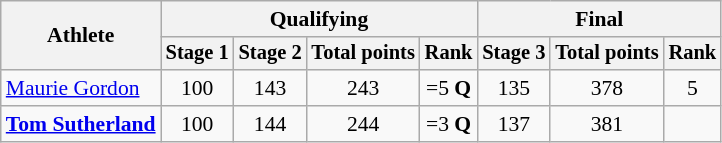<table class="wikitable" style="font-size:90%;">
<tr>
<th rowspan=2>Athlete</th>
<th colspan=4>Qualifying</th>
<th colspan=3>Final</th>
</tr>
<tr style="font-size:95%">
<th>Stage 1</th>
<th>Stage 2</th>
<th>Total points</th>
<th>Rank</th>
<th>Stage 3</th>
<th>Total points</th>
<th>Rank</th>
</tr>
<tr align=center>
<td align=left><a href='#'>Maurie Gordon</a></td>
<td>100</td>
<td>143</td>
<td>243</td>
<td>=5 <strong>Q</strong></td>
<td>135</td>
<td>378</td>
<td>5</td>
</tr>
<tr align=center>
<td align=left><strong><a href='#'>Tom Sutherland</a></strong></td>
<td>100</td>
<td>144</td>
<td>244</td>
<td>=3 <strong>Q</strong></td>
<td>137</td>
<td>381</td>
<td></td>
</tr>
</table>
